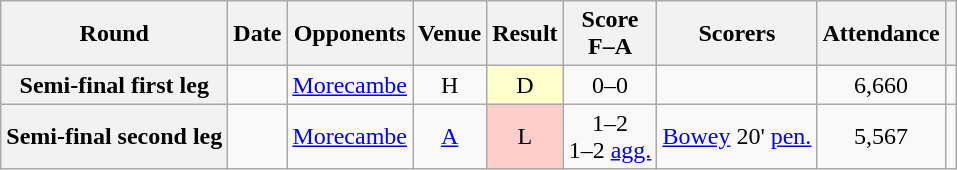<table class="wikitable plainrowheaders sortable" style="text-align:center">
<tr>
<th scope=col>Round</th>
<th scope=col>Date</th>
<th scope=col>Opponents</th>
<th scope=col>Venue</th>
<th scope=col>Result</th>
<th scope=col>Score<br>F–A</th>
<th scope=col class=unsortable>Scorers</th>
<th scope=col>Attendance</th>
<th scope=col class=unsortable></th>
</tr>
<tr>
<th scope=row>Semi-final first leg</th>
<td align=left></td>
<td align=left><a href='#'>Morecambe</a></td>
<td>H</td>
<td style="background-color:#FFFFCC">D</td>
<td>0–0</td>
<td align=left></td>
<td>6,660</td>
<td></td>
</tr>
<tr>
<th scope=row>Semi-final second leg</th>
<td align=left></td>
<td align=left><a href='#'>Morecambe</a></td>
<td><a href='#'>A</a></td>
<td style="background-color:#FFCCCC">L</td>
<td>1–2<br>1–2 <a href='#'>agg.</a></td>
<td align=left><a href='#'>Bowey</a> 20' <a href='#'>pen.</a></td>
<td>5,567</td>
<td></td>
</tr>
</table>
